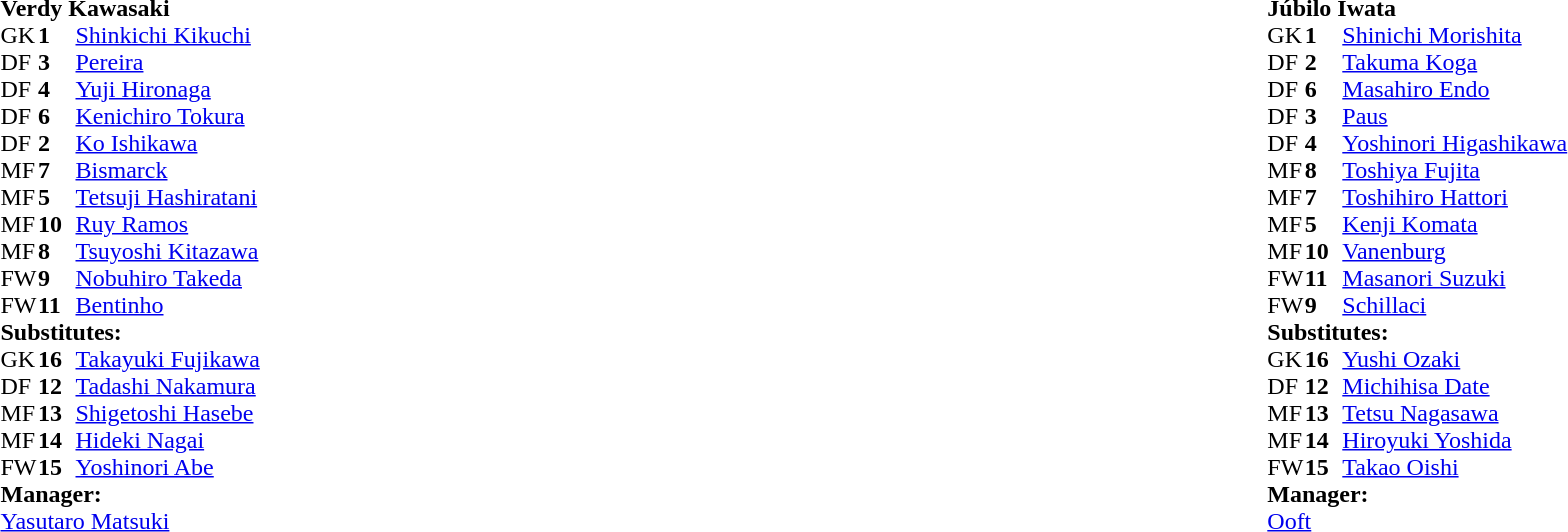<table width="100%">
<tr>
<td valign="top" width="50%"><br><table style="font-size: 100%" cellspacing="0" cellpadding="0">
<tr>
<td colspan="4"><strong>Verdy Kawasaki</strong></td>
</tr>
<tr>
<th width="25"></th>
<th width="25"></th>
</tr>
<tr>
<td>GK</td>
<td><strong>1</strong></td>
<td> <a href='#'>Shinkichi Kikuchi</a></td>
</tr>
<tr>
<td>DF</td>
<td><strong>3</strong></td>
<td> <a href='#'>Pereira</a></td>
</tr>
<tr>
<td>DF</td>
<td><strong>4</strong></td>
<td> <a href='#'>Yuji Hironaga</a></td>
</tr>
<tr>
<td>DF</td>
<td><strong>6</strong></td>
<td> <a href='#'>Kenichiro Tokura</a></td>
</tr>
<tr>
<td>DF</td>
<td><strong>2</strong></td>
<td> <a href='#'>Ko Ishikawa</a></td>
</tr>
<tr>
<td>MF</td>
<td><strong>7</strong></td>
<td> <a href='#'>Bismarck</a></td>
</tr>
<tr>
<td>MF</td>
<td><strong>5</strong></td>
<td> <a href='#'>Tetsuji Hashiratani</a></td>
</tr>
<tr>
<td>MF</td>
<td><strong>10</strong></td>
<td> <a href='#'>Ruy Ramos</a></td>
</tr>
<tr>
<td>MF</td>
<td><strong>8</strong></td>
<td> <a href='#'>Tsuyoshi Kitazawa</a></td>
</tr>
<tr>
<td>FW</td>
<td><strong>9</strong></td>
<td> <a href='#'>Nobuhiro Takeda</a></td>
<td></td>
</tr>
<tr>
<td>FW</td>
<td><strong>11</strong></td>
<td> <a href='#'>Bentinho</a></td>
</tr>
<tr>
<td colspan="4"><strong>Substitutes:</strong></td>
</tr>
<tr>
<td>GK</td>
<td><strong>16</strong></td>
<td> <a href='#'>Takayuki Fujikawa</a></td>
</tr>
<tr>
<td>DF</td>
<td><strong>12</strong></td>
<td> <a href='#'>Tadashi Nakamura</a></td>
</tr>
<tr>
<td>MF</td>
<td><strong>13</strong></td>
<td> <a href='#'>Shigetoshi Hasebe</a></td>
</tr>
<tr>
<td>MF</td>
<td><strong>14</strong></td>
<td> <a href='#'>Hideki Nagai</a></td>
<td></td>
</tr>
<tr>
<td>FW</td>
<td><strong>15</strong></td>
<td> <a href='#'>Yoshinori Abe</a></td>
</tr>
<tr>
<td colspan="4"><strong>Manager:</strong></td>
</tr>
<tr>
<td colspan="3"> <a href='#'>Yasutaro Matsuki</a></td>
</tr>
</table>
</td>
<td valign="top" width="50%"><br><table style="font-size: 100%" cellspacing="0" cellpadding="0" align="center">
<tr>
<td colspan="4"><strong>Júbilo Iwata</strong></td>
</tr>
<tr>
<th width="25"></th>
<th width="25"></th>
</tr>
<tr>
<td>GK</td>
<td><strong>1</strong></td>
<td> <a href='#'>Shinichi Morishita</a></td>
</tr>
<tr>
<td>DF</td>
<td><strong>2</strong></td>
<td> <a href='#'>Takuma Koga</a></td>
</tr>
<tr>
<td>DF</td>
<td><strong>6</strong></td>
<td> <a href='#'>Masahiro Endo</a></td>
</tr>
<tr>
<td>DF</td>
<td><strong>3</strong></td>
<td> <a href='#'>Paus</a></td>
</tr>
<tr>
<td>DF</td>
<td><strong>4</strong></td>
<td> <a href='#'>Yoshinori Higashikawa</a></td>
</tr>
<tr>
<td>MF</td>
<td><strong>8</strong></td>
<td> <a href='#'>Toshiya Fujita</a></td>
</tr>
<tr>
<td>MF</td>
<td><strong>7</strong></td>
<td> <a href='#'>Toshihiro Hattori</a></td>
</tr>
<tr>
<td>MF</td>
<td><strong>5</strong></td>
<td> <a href='#'>Kenji Komata</a></td>
</tr>
<tr>
<td>MF</td>
<td><strong>10</strong></td>
<td> <a href='#'>Vanenburg</a></td>
</tr>
<tr>
<td>FW</td>
<td><strong>11</strong></td>
<td> <a href='#'>Masanori Suzuki</a></td>
</tr>
<tr>
<td>FW</td>
<td><strong>9</strong></td>
<td> <a href='#'>Schillaci</a></td>
</tr>
<tr>
<td colspan="4"><strong>Substitutes:</strong></td>
</tr>
<tr>
<td>GK</td>
<td><strong>16</strong></td>
<td> <a href='#'>Yushi Ozaki</a></td>
</tr>
<tr>
<td>DF</td>
<td><strong>12</strong></td>
<td> <a href='#'>Michihisa Date</a></td>
</tr>
<tr>
<td>MF</td>
<td><strong>13</strong></td>
<td> <a href='#'>Tetsu Nagasawa</a></td>
</tr>
<tr>
<td>MF</td>
<td><strong>14</strong></td>
<td> <a href='#'>Hiroyuki Yoshida</a></td>
</tr>
<tr>
<td>FW</td>
<td><strong>15</strong></td>
<td> <a href='#'>Takao Oishi</a></td>
</tr>
<tr>
<td colspan="4"><strong>Manager:</strong></td>
</tr>
<tr>
<td colspan="3"> <a href='#'>Ooft</a></td>
</tr>
</table>
</td>
</tr>
</table>
